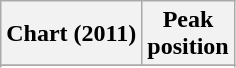<table class="wikitable sortable plainrowheaders">
<tr>
<th>Chart (2011)</th>
<th>Peak<br>position</th>
</tr>
<tr>
</tr>
<tr>
</tr>
<tr>
</tr>
<tr>
</tr>
</table>
